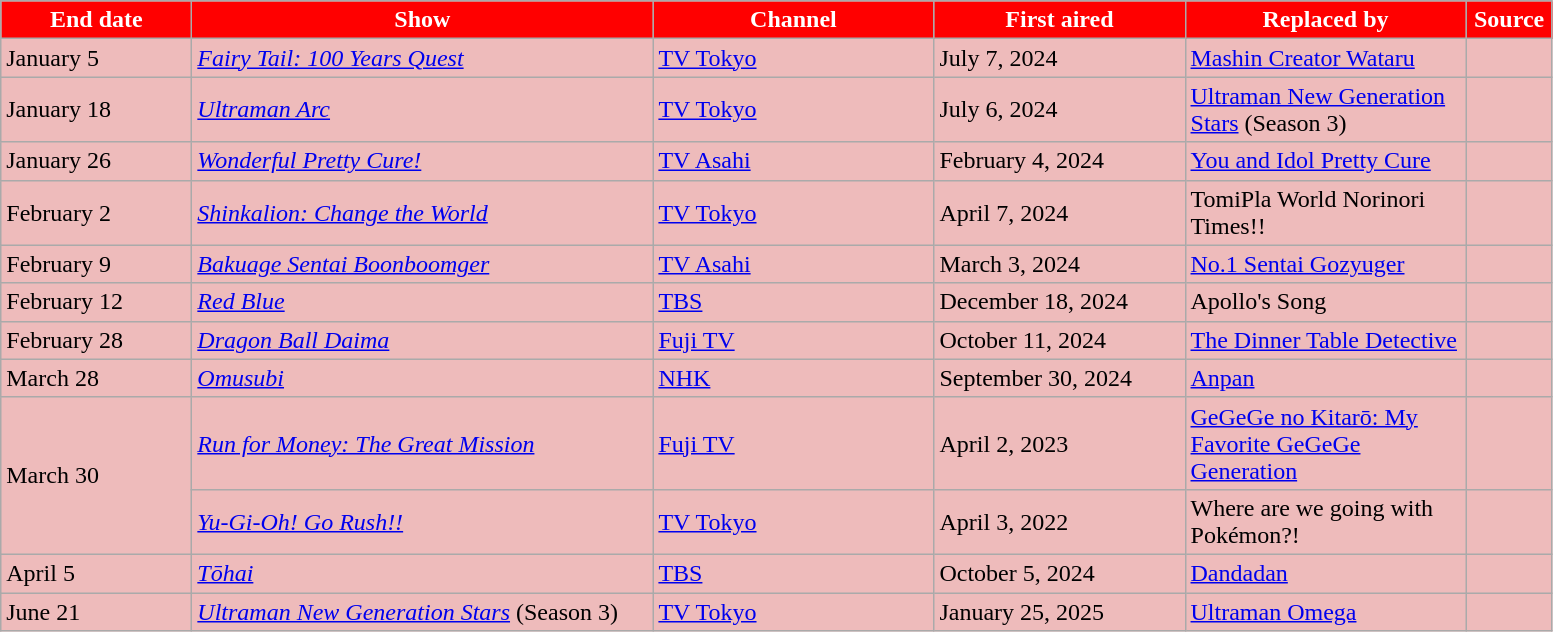<table class="wikitable" style="background:#EBB">
<tr>
<th style="background:red; color:white; width:120px;">End date</th>
<th style="background:red; color:white; width:300px;">Show</th>
<th style="background:red; color:white; width:180px;">Channel</th>
<th style="background:red; color:white; width:160px;">First aired</th>
<th style="background:red; color:white; width:180px;">Replaced by</th>
<th style="background:red; color:white; width:50px;">Source</th>
</tr>
<tr>
<td>January 5</td>
<td><em><a href='#'>Fairy Tail: 100 Years Quest</a></em></td>
<td><a href='#'>TV Tokyo</a></td>
<td>July 7, 2024</td>
<td><a href='#'>Mashin Creator Wataru</a></td>
<td></td>
</tr>
<tr>
<td>January 18</td>
<td><em><a href='#'>Ultraman Arc</a></em></td>
<td><a href='#'>TV Tokyo</a></td>
<td>July 6, 2024</td>
<td><a href='#'>Ultraman New Generation Stars</a> (Season 3)</td>
<td></td>
</tr>
<tr>
<td>January 26</td>
<td><em><a href='#'>Wonderful Pretty Cure!</a></em></td>
<td><a href='#'>TV Asahi</a></td>
<td>February 4, 2024</td>
<td><a href='#'>You and Idol Pretty Cure</a></td>
<td></td>
</tr>
<tr>
<td>February 2</td>
<td><em><a href='#'>Shinkalion: Change the World</a></em></td>
<td><a href='#'>TV Tokyo</a></td>
<td>April 7, 2024</td>
<td>TomiPla World Norinori Times!!</td>
<td></td>
</tr>
<tr>
<td>February 9</td>
<td><em><a href='#'>Bakuage Sentai Boonboomger</a></em></td>
<td><a href='#'>TV Asahi</a></td>
<td>March 3, 2024</td>
<td><a href='#'>No.1 Sentai Gozyuger</a></td>
<td></td>
</tr>
<tr>
<td>February 12</td>
<td><em><a href='#'>Red Blue</a></em></td>
<td><a href='#'>TBS</a></td>
<td>December 18, 2024</td>
<td>Apollo's Song</td>
<td></td>
</tr>
<tr>
<td>February 28</td>
<td><em><a href='#'>Dragon Ball Daima</a></em></td>
<td><a href='#'>Fuji TV</a></td>
<td>October 11, 2024</td>
<td><a href='#'>The Dinner Table Detective</a></td>
<td></td>
</tr>
<tr>
<td>March 28</td>
<td><em><a href='#'>Omusubi</a></em></td>
<td><a href='#'>NHK</a></td>
<td>September 30, 2024</td>
<td><a href='#'>Anpan</a></td>
<td></td>
</tr>
<tr>
<td rowspan="2">March 30</td>
<td><em><a href='#'>Run for Money: The Great Mission</a></em></td>
<td><a href='#'>Fuji TV</a></td>
<td>April 2, 2023</td>
<td><a href='#'>GeGeGe no Kitarō: My Favorite GeGeGe Generation</a></td>
<td></td>
</tr>
<tr>
<td><em><a href='#'>Yu-Gi-Oh! Go Rush!!</a></em></td>
<td><a href='#'>TV Tokyo</a></td>
<td>April 3, 2022</td>
<td>Where are we going with Pokémon?!</td>
<td></td>
</tr>
<tr>
<td>April 5</td>
<td><em><a href='#'>Tōhai</a></em></td>
<td><a href='#'>TBS</a></td>
<td>October 5, 2024</td>
<td><a href='#'>Dandadan</a></td>
<td></td>
</tr>
<tr>
<td>June 21</td>
<td><em><a href='#'>Ultraman New Generation Stars</a></em> (Season 3)</td>
<td><a href='#'>TV Tokyo</a></td>
<td>January 25, 2025</td>
<td><a href='#'>Ultraman Omega</a></td>
<td></td>
</tr>
</table>
